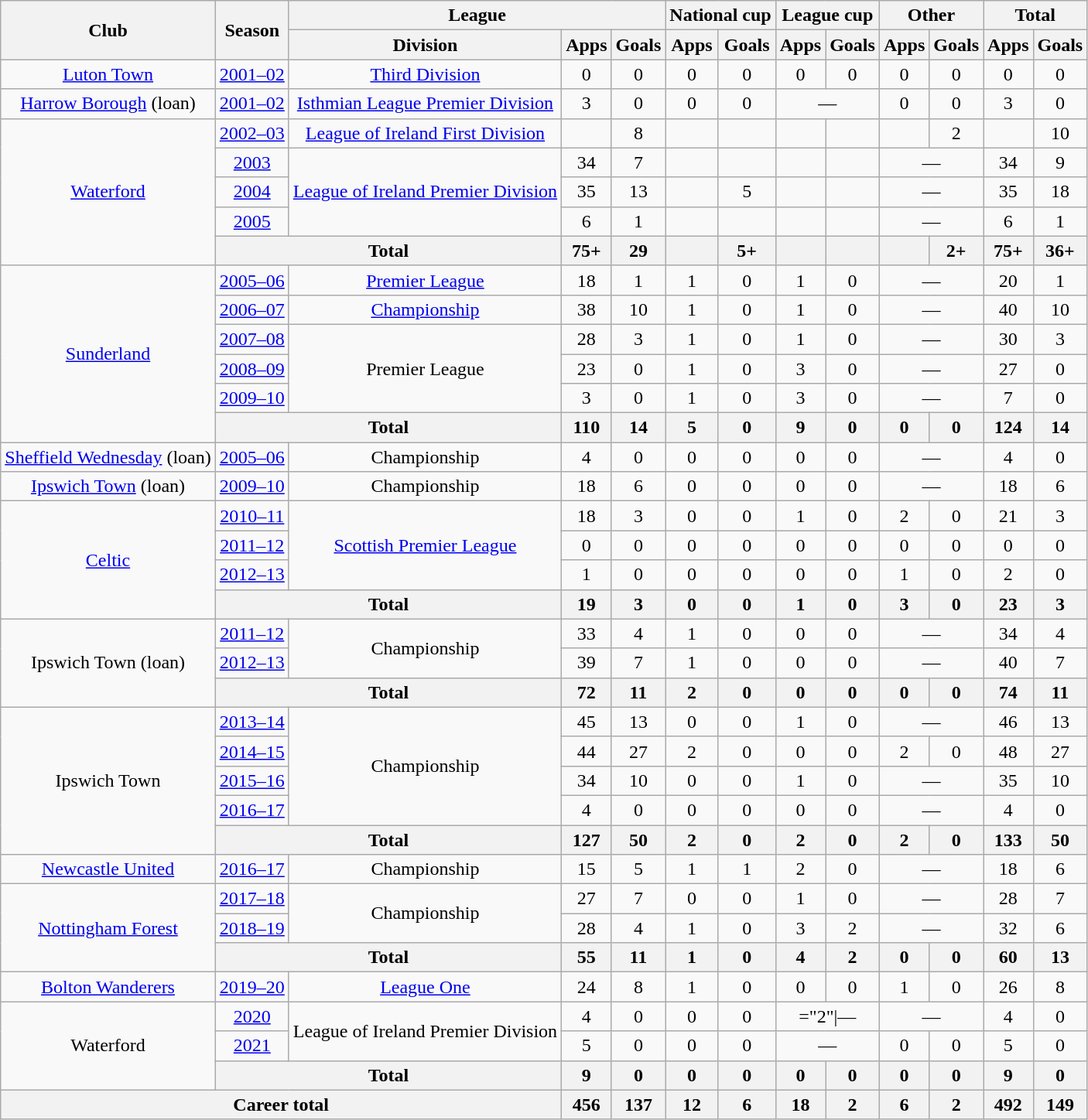<table class=wikitable style="text-align: center;">
<tr>
<th rowspan="2">Club</th>
<th rowspan="2">Season</th>
<th colspan="3">League</th>
<th colspan="2">National cup</th>
<th colspan="2">League cup</th>
<th colspan="2">Other</th>
<th colspan="2">Total</th>
</tr>
<tr>
<th>Division</th>
<th>Apps</th>
<th>Goals</th>
<th>Apps</th>
<th>Goals</th>
<th>Apps</th>
<th>Goals</th>
<th>Apps</th>
<th>Goals</th>
<th>Apps</th>
<th>Goals</th>
</tr>
<tr>
<td><a href='#'>Luton Town</a></td>
<td><a href='#'>2001–02</a></td>
<td><a href='#'>Third Division</a></td>
<td>0</td>
<td>0</td>
<td>0</td>
<td>0</td>
<td>0</td>
<td>0</td>
<td>0</td>
<td>0</td>
<td>0</td>
<td>0</td>
</tr>
<tr>
<td><a href='#'>Harrow Borough</a> (loan)</td>
<td><a href='#'>2001–02</a></td>
<td><a href='#'>Isthmian League Premier Division</a></td>
<td>3</td>
<td>0</td>
<td>0</td>
<td>0</td>
<td colspan="2">—</td>
<td>0</td>
<td>0</td>
<td>3</td>
<td>0</td>
</tr>
<tr>
<td rowspan="5"><a href='#'>Waterford</a></td>
<td><a href='#'>2002–03</a></td>
<td><a href='#'>League of Ireland First Division</a></td>
<td></td>
<td>8</td>
<td></td>
<td></td>
<td></td>
<td></td>
<td></td>
<td>2</td>
<td></td>
<td>10</td>
</tr>
<tr>
<td><a href='#'>2003</a></td>
<td rowspan="3"><a href='#'>League of Ireland Premier Division</a></td>
<td>34</td>
<td>7</td>
<td></td>
<td></td>
<td></td>
<td></td>
<td colspan="2">—</td>
<td>34</td>
<td>9</td>
</tr>
<tr>
<td><a href='#'>2004</a></td>
<td>35</td>
<td>13</td>
<td></td>
<td>5</td>
<td></td>
<td></td>
<td colspan="2">—</td>
<td>35</td>
<td>18</td>
</tr>
<tr>
<td><a href='#'>2005</a></td>
<td>6</td>
<td>1</td>
<td></td>
<td></td>
<td></td>
<td></td>
<td colspan="2">—</td>
<td>6</td>
<td>1</td>
</tr>
<tr>
<th colspan="2">Total</th>
<th>75+</th>
<th>29</th>
<th></th>
<th>5+</th>
<th></th>
<th></th>
<th></th>
<th>2+</th>
<th>75+</th>
<th>36+</th>
</tr>
<tr>
<td rowspan="6"><a href='#'>Sunderland</a></td>
<td><a href='#'>2005–06</a></td>
<td><a href='#'>Premier League</a></td>
<td>18</td>
<td>1</td>
<td>1</td>
<td>0</td>
<td>1</td>
<td>0</td>
<td colspan="2">—</td>
<td>20</td>
<td>1</td>
</tr>
<tr>
<td><a href='#'>2006–07</a></td>
<td><a href='#'>Championship</a></td>
<td>38</td>
<td>10</td>
<td>1</td>
<td>0</td>
<td>1</td>
<td>0</td>
<td colspan="2">—</td>
<td>40</td>
<td>10</td>
</tr>
<tr>
<td><a href='#'>2007–08</a></td>
<td rowspan="3">Premier League</td>
<td>28</td>
<td>3</td>
<td>1</td>
<td>0</td>
<td>1</td>
<td>0</td>
<td colspan="2">—</td>
<td>30</td>
<td>3</td>
</tr>
<tr>
<td><a href='#'>2008–09</a></td>
<td>23</td>
<td>0</td>
<td>1</td>
<td>0</td>
<td>3</td>
<td>0</td>
<td colspan="2">—</td>
<td>27</td>
<td>0</td>
</tr>
<tr>
<td><a href='#'>2009–10</a></td>
<td>3</td>
<td>0</td>
<td>1</td>
<td>0</td>
<td>3</td>
<td>0</td>
<td colspan="2">—</td>
<td>7</td>
<td>0</td>
</tr>
<tr>
<th colspan="2">Total</th>
<th>110</th>
<th>14</th>
<th>5</th>
<th>0</th>
<th>9</th>
<th>0</th>
<th>0</th>
<th>0</th>
<th>124</th>
<th>14</th>
</tr>
<tr>
<td><a href='#'>Sheffield Wednesday</a> (loan)</td>
<td><a href='#'>2005–06</a></td>
<td>Championship</td>
<td>4</td>
<td>0</td>
<td>0</td>
<td>0</td>
<td>0</td>
<td>0</td>
<td colspan="2">—</td>
<td>4</td>
<td>0</td>
</tr>
<tr>
<td><a href='#'>Ipswich Town</a> (loan)</td>
<td><a href='#'>2009–10</a></td>
<td>Championship</td>
<td>18</td>
<td>6</td>
<td>0</td>
<td>0</td>
<td>0</td>
<td>0</td>
<td colspan="2">—</td>
<td>18</td>
<td>6</td>
</tr>
<tr>
<td rowspan="4"><a href='#'>Celtic</a></td>
<td><a href='#'>2010–11</a></td>
<td rowspan="3"><a href='#'>Scottish Premier League</a></td>
<td>18</td>
<td>3</td>
<td>0</td>
<td>0</td>
<td>1</td>
<td>0</td>
<td>2</td>
<td>0</td>
<td>21</td>
<td>3</td>
</tr>
<tr>
<td><a href='#'>2011–12</a></td>
<td>0</td>
<td>0</td>
<td>0</td>
<td>0</td>
<td>0</td>
<td>0</td>
<td>0</td>
<td>0</td>
<td>0</td>
<td>0</td>
</tr>
<tr>
<td><a href='#'>2012–13</a></td>
<td>1</td>
<td>0</td>
<td>0</td>
<td>0</td>
<td>0</td>
<td>0</td>
<td>1</td>
<td>0</td>
<td>2</td>
<td>0</td>
</tr>
<tr>
<th colspan="2">Total</th>
<th>19</th>
<th>3</th>
<th>0</th>
<th>0</th>
<th>1</th>
<th>0</th>
<th>3</th>
<th>0</th>
<th>23</th>
<th>3</th>
</tr>
<tr>
<td rowspan="3">Ipswich Town (loan)</td>
<td><a href='#'>2011–12</a></td>
<td rowspan="2">Championship</td>
<td>33</td>
<td>4</td>
<td>1</td>
<td>0</td>
<td>0</td>
<td>0</td>
<td colspan="2">—</td>
<td>34</td>
<td>4</td>
</tr>
<tr>
<td><a href='#'>2012–13</a></td>
<td>39</td>
<td>7</td>
<td>1</td>
<td>0</td>
<td>0</td>
<td>0</td>
<td colspan="2">—</td>
<td>40</td>
<td>7</td>
</tr>
<tr>
<th colspan="2">Total</th>
<th>72</th>
<th>11</th>
<th>2</th>
<th>0</th>
<th>0</th>
<th>0</th>
<th>0</th>
<th>0</th>
<th>74</th>
<th>11</th>
</tr>
<tr>
<td rowspan="5">Ipswich Town</td>
<td><a href='#'>2013–14</a></td>
<td rowspan="4">Championship</td>
<td>45</td>
<td>13</td>
<td>0</td>
<td>0</td>
<td>1</td>
<td>0</td>
<td colspan="2">—</td>
<td>46</td>
<td>13</td>
</tr>
<tr>
<td><a href='#'>2014–15</a></td>
<td>44</td>
<td>27</td>
<td>2</td>
<td>0</td>
<td>0</td>
<td>0</td>
<td>2</td>
<td>0</td>
<td>48</td>
<td>27</td>
</tr>
<tr>
<td><a href='#'>2015–16</a></td>
<td>34</td>
<td>10</td>
<td>0</td>
<td>0</td>
<td>1</td>
<td>0</td>
<td colspan="2">—</td>
<td>35</td>
<td>10</td>
</tr>
<tr>
<td><a href='#'>2016–17</a></td>
<td>4</td>
<td>0</td>
<td>0</td>
<td>0</td>
<td>0</td>
<td>0</td>
<td colspan="2">—</td>
<td>4</td>
<td>0</td>
</tr>
<tr>
<th colspan="2">Total</th>
<th>127</th>
<th>50</th>
<th>2</th>
<th>0</th>
<th>2</th>
<th>0</th>
<th>2</th>
<th>0</th>
<th>133</th>
<th>50</th>
</tr>
<tr>
<td><a href='#'>Newcastle United</a></td>
<td><a href='#'>2016–17</a></td>
<td>Championship</td>
<td>15</td>
<td>5</td>
<td>1</td>
<td>1</td>
<td>2</td>
<td>0</td>
<td colspan="2">—</td>
<td>18</td>
<td>6</td>
</tr>
<tr>
<td rowspan="3"><a href='#'>Nottingham Forest</a></td>
<td><a href='#'>2017–18</a></td>
<td rowspan="2">Championship</td>
<td>27</td>
<td>7</td>
<td>0</td>
<td>0</td>
<td>1</td>
<td>0</td>
<td colspan="2">—</td>
<td>28</td>
<td>7</td>
</tr>
<tr>
<td><a href='#'>2018–19</a></td>
<td>28</td>
<td>4</td>
<td>1</td>
<td>0</td>
<td>3</td>
<td>2</td>
<td colspan="2">—</td>
<td>32</td>
<td>6</td>
</tr>
<tr>
<th colspan="2">Total</th>
<th>55</th>
<th>11</th>
<th>1</th>
<th>0</th>
<th>4</th>
<th>2</th>
<th>0</th>
<th>0</th>
<th>60</th>
<th>13</th>
</tr>
<tr>
<td><a href='#'>Bolton Wanderers</a></td>
<td><a href='#'>2019–20</a></td>
<td><a href='#'>League One</a></td>
<td>24</td>
<td>8</td>
<td>1</td>
<td>0</td>
<td>0</td>
<td>0</td>
<td>1</td>
<td>0</td>
<td>26</td>
<td>8</td>
</tr>
<tr>
<td rowspan="3">Waterford</td>
<td><a href='#'>2020</a></td>
<td rowspan="2">League of Ireland Premier Division</td>
<td>4</td>
<td>0</td>
<td>0</td>
<td>0</td>
<td colspan="2">="2"|—</td>
<td colspan="2">—</td>
<td>4</td>
<td>0</td>
</tr>
<tr>
<td><a href='#'>2021</a></td>
<td>5</td>
<td>0</td>
<td>0</td>
<td>0</td>
<td colspan="2">—</td>
<td>0</td>
<td>0</td>
<td>5</td>
<td>0</td>
</tr>
<tr>
<th colspan="2">Total</th>
<th>9</th>
<th>0</th>
<th>0</th>
<th>0</th>
<th>0</th>
<th>0</th>
<th>0</th>
<th>0</th>
<th>9</th>
<th>0</th>
</tr>
<tr>
<th colspan="3">Career total</th>
<th>456</th>
<th>137</th>
<th>12</th>
<th>6</th>
<th>18</th>
<th>2</th>
<th>6</th>
<th>2</th>
<th>492</th>
<th>149</th>
</tr>
</table>
